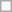<table class="wikitable" style="margin: 1em auto;">
<tr>
<td></td>
</tr>
</table>
